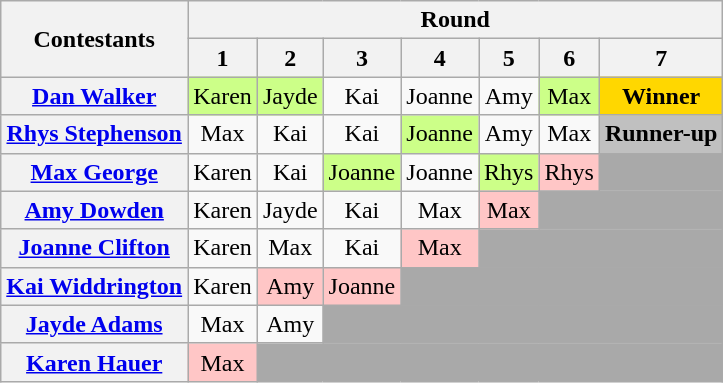<table class="wikitable" style="text-align:center;">
<tr>
<th rowspan="2">Contestants</th>
<th colspan="8">Round</th>
</tr>
<tr>
<th>1</th>
<th>2</th>
<th>3</th>
<th>4</th>
<th>5</th>
<th>6</th>
<th>7</th>
</tr>
<tr>
<th><a href='#'>Dan Walker</a></th>
<td style="background:#ccff88;">Karen</td>
<td style="background:#ccff88;">Jayde</td>
<td>Kai</td>
<td>Joanne</td>
<td>Amy</td>
<td style="background:#ccff88;">Max</td>
<td style="background:gold;"><strong>Winner</strong></td>
</tr>
<tr>
<th><a href='#'>Rhys Stephenson</a></th>
<td>Max</td>
<td>Kai</td>
<td>Kai</td>
<td style="background:#ccff88;">Joanne</td>
<td>Amy</td>
<td>Max</td>
<td style="background:silver;"><strong>Runner-up</strong></td>
</tr>
<tr>
<th><a href='#'>Max George</a></th>
<td>Karen</td>
<td>Kai</td>
<td style="background:#ccff88;">Joanne</td>
<td>Joanne</td>
<td style="background:#ccff88;">Rhys</td>
<td style="background:#ffc6c6;">Rhys</td>
<td style="background:darkgray;" colspan="1"></td>
</tr>
<tr>
<th><a href='#'>Amy Dowden</a></th>
<td>Karen</td>
<td>Jayde</td>
<td>Kai</td>
<td>Max</td>
<td style="background:#ffc6c6;">Max</td>
<td style="background:darkgray;" colspan="2"></td>
</tr>
<tr>
<th><a href='#'>Joanne Clifton</a></th>
<td>Karen</td>
<td>Max</td>
<td>Kai</td>
<td style="background:#ffc6c6;">Max</td>
<td style="background:darkgray;" colspan="3"></td>
</tr>
<tr>
<th><a href='#'>Kai Widdrington</a></th>
<td>Karen</td>
<td style="background:#ffc6c6;">Amy</td>
<td style="background:#ffc6c6;">Joanne</td>
<td style="background:darkgray;" colspan="4"></td>
</tr>
<tr>
<th><a href='#'>Jayde Adams</a></th>
<td>Max</td>
<td>Amy</td>
<td style="background:darkgray;" colspan="5"></td>
</tr>
<tr>
<th><a href='#'>Karen Hauer</a></th>
<td style="background:#ffc6c6;">Max</td>
<td style="background:darkgray;" colspan="6"></td>
</tr>
</table>
